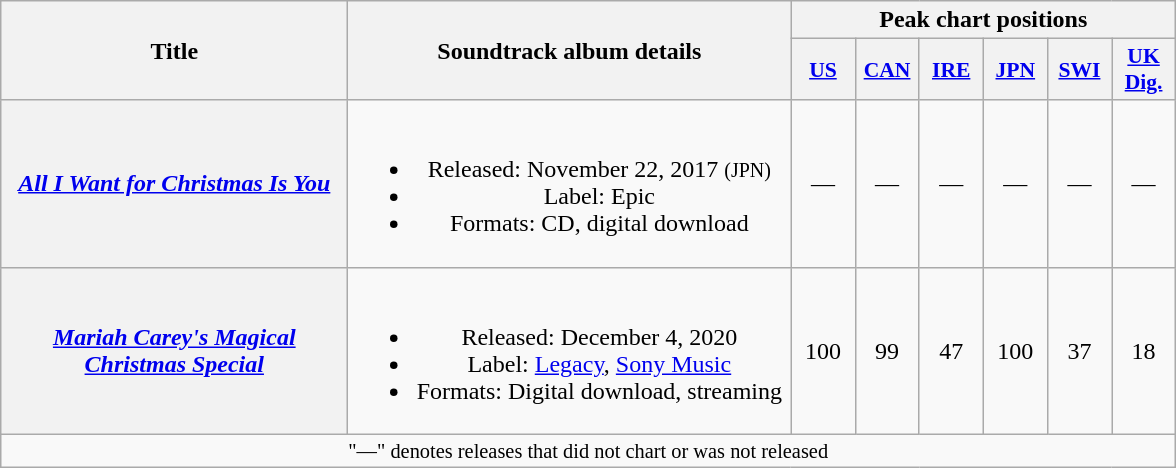<table class="wikitable plainrowheaders" style="text-align:center;" border="1">
<tr>
<th scope="col" rowspan="2" style="width:14em;">Title</th>
<th scope="col" rowspan="2" style="width:18em;">Soundtrack album details</th>
<th scope="col" colspan="6">Peak chart positions</th>
</tr>
<tr>
<th scope="col" style="width:2.5em;font-size:90%;"><a href='#'>US</a><br></th>
<th scope="col" style="width:2.5em;font-size:90%;"><a href='#'>CAN</a><br></th>
<th scope="col" style="width:2.5em;font-size:90%;"><a href='#'>IRE</a><br></th>
<th scope="col" style="width:2.5em;font-size:90%;"><a href='#'>JPN</a><br></th>
<th scope="col" style="width:2.5em;font-size:90%;"><a href='#'>SWI</a><br></th>
<th scope="col" style="width:2.5em;font-size:90%;"><a href='#'>UK Dig.</a><br></th>
</tr>
<tr>
<th scope="row"><em><a href='#'>All I Want for Christmas Is You</a></em></th>
<td><br><ul><li>Released: November 22, 2017 <small>(JPN)</small></li><li>Label: Epic</li><li>Formats: CD, digital download</li></ul></td>
<td>—</td>
<td>—</td>
<td>—</td>
<td>—</td>
<td>—</td>
<td>—</td>
</tr>
<tr>
<th scope="row"><em><a href='#'>Mariah Carey's Magical Christmas Special</a></em></th>
<td><br><ul><li>Released: December 4, 2020</li><li>Label: <a href='#'>Legacy</a>, <a href='#'>Sony Music</a></li><li>Formats: Digital download, streaming</li></ul></td>
<td>100</td>
<td>99</td>
<td>47</td>
<td>100</td>
<td>37</td>
<td>18</td>
</tr>
<tr>
<td colspan="14" style="text-align:center; font-size:85%">"—" denotes releases that did not chart or was not released</td>
</tr>
</table>
